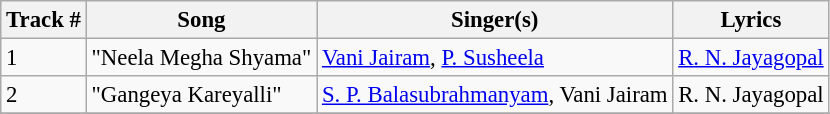<table class="wikitable" style="font-size:95%;">
<tr>
<th>Track #</th>
<th>Song</th>
<th>Singer(s)</th>
<th>Lyrics</th>
</tr>
<tr>
<td>1</td>
<td>"Neela Megha Shyama"</td>
<td><a href='#'>Vani Jairam</a>, <a href='#'>P. Susheela</a></td>
<td><a href='#'>R. N. Jayagopal</a></td>
</tr>
<tr>
<td>2</td>
<td>"Gangeya Kareyalli"</td>
<td><a href='#'>S. P. Balasubrahmanyam</a>, Vani Jairam</td>
<td>R. N. Jayagopal</td>
</tr>
<tr>
</tr>
</table>
